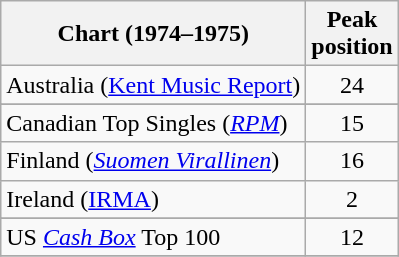<table class="wikitable sortable">
<tr>
<th>Chart (1974–1975)</th>
<th>Peak<br>position</th>
</tr>
<tr>
<td>Australia (<a href='#'>Kent Music Report</a>)</td>
<td style="text-align:center;">24</td>
</tr>
<tr>
</tr>
<tr>
</tr>
<tr>
</tr>
<tr>
<td>Canadian Top Singles (<a href='#'><em>RPM</em></a>)</td>
<td style="text-align:center;">15</td>
</tr>
<tr>
<td>Finland (<a href='#'><em>Suomen Virallinen</em></a>)</td>
<td align="center">16</td>
</tr>
<tr>
<td>Ireland (<a href='#'>IRMA</a>)</td>
<td style="text-align:center;">2</td>
</tr>
<tr>
</tr>
<tr>
</tr>
<tr>
</tr>
<tr>
</tr>
<tr>
</tr>
<tr>
<td>US <a href='#'><em>Cash Box</em></a> Top 100</td>
<td style="text-align:center;">12</td>
</tr>
<tr>
</tr>
</table>
